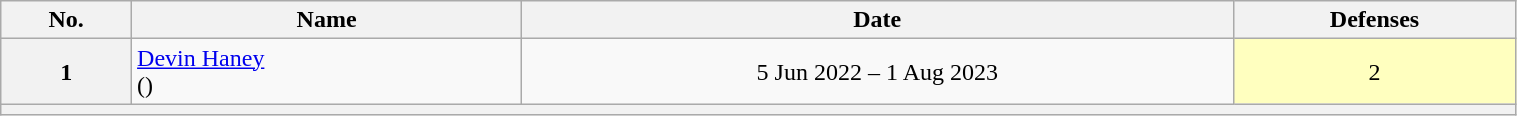<table class="wikitable sortable" style="width:80%">
<tr>
<th>No.</th>
<th>Name</th>
<th>Date</th>
<th>Defenses</th>
</tr>
<tr align=center>
<th>1</th>
<td align=left><a href='#'>Devin Haney</a><br>()</td>
<td>5 Jun 2022 – 1 Aug 2023</td>
<td style="background:#ffffbf;">2</td>
</tr>
<tr>
<th colspan=4></th>
</tr>
</table>
